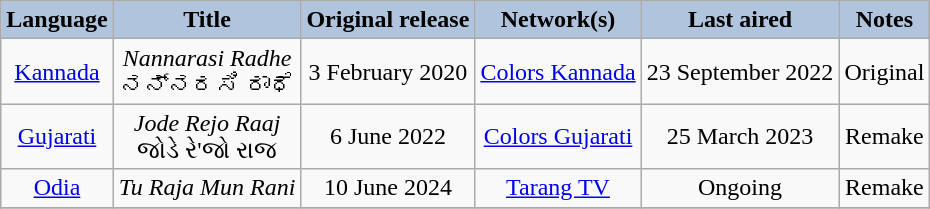<table class="wikitable" style="text-align:center;">
<tr>
<th style="background:LightSteelBlue;">Language</th>
<th style="background:LightSteelBlue;">Title</th>
<th style="background:LightSteelBlue;">Original release</th>
<th style="background:LightSteelBlue;">Network(s)</th>
<th style="background:LightSteelBlue;">Last aired</th>
<th style="background:LightSteelBlue;">Notes</th>
</tr>
<tr>
<td><a href='#'>Kannada</a></td>
<td><em>Nannarasi Radhe</em><br>ನನ್ನರಸಿ ರಾಧೆ</td>
<td>3 February 2020</td>
<td><a href='#'>Colors Kannada</a></td>
<td>23 September 2022</td>
<td>Original</td>
</tr>
<tr>
<td><a href='#'>Gujarati</a></td>
<td><em>Jode Rejo Raaj</em><br>જોડે રે'જો રાજ</td>
<td>6 June 2022</td>
<td><a href='#'>Colors Gujarati</a></td>
<td>25 March 2023</td>
<td>Remake</td>
</tr>
<tr>
<td><a href='#'>Odia</a></td>
<td><em>Tu Raja Mun Rani</em></td>
<td>10 June 2024</td>
<td><a href='#'>Tarang TV</a></td>
<td>Ongoing</td>
<td>Remake</td>
</tr>
<tr>
</tr>
</table>
